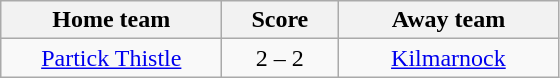<table class="wikitable" style="text-align: center">
<tr>
<th width=140>Home team</th>
<th width=70>Score</th>
<th width=140>Away team</th>
</tr>
<tr>
<td><a href='#'>Partick Thistle</a></td>
<td>2 – 2</td>
<td><a href='#'>Kilmarnock</a></td>
</tr>
</table>
